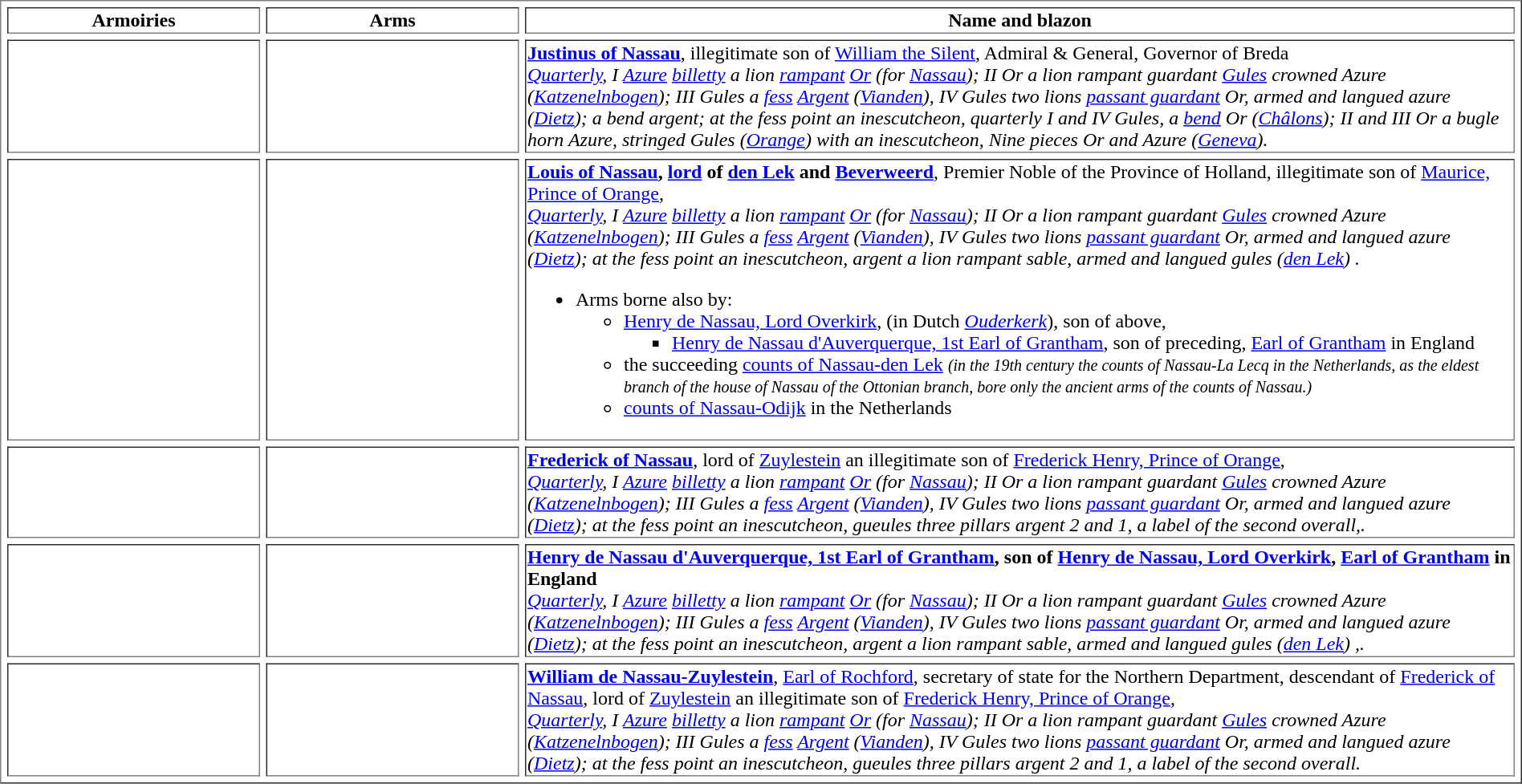<table border=1 cellspacing=5 width="100%">
<tr valign=top align=center>
<td width="206"><strong>Armoiries</strong></td>
<td width="206"><strong>Arms</strong></td>
<td><strong>Name and blazon</strong></td>
</tr>
<tr valign=top>
<td align=center><br><br></td>
<td align=center><br><br><br> </td>
<td><strong><a href='#'>Justinus of Nassau</a></strong>, illegitimate son of <a href='#'>William the Silent</a>, Admiral & General, Governor of Breda<br><em><a href='#'>Quarterly</a>, I <a href='#'>Azure</a> <a href='#'>billetty</a> a lion <a href='#'>rampant</a> <a href='#'>Or</a> (for <a href='#'>Nassau</a>); II Or a lion rampant guardant <a href='#'>Gules</a> crowned Azure (<a href='#'>Katzenelnbogen</a>); III Gules a <a href='#'>fess</a> <a href='#'>Argent</a> (<a href='#'>Vianden</a>), IV Gules two lions <a href='#'>passant guardant</a> Or, armed and langued azure (<a href='#'>Dietz</a>); a bend argent; at the fess point an inescutcheon, quarterly I and IV Gules, a <a href='#'>bend</a> Or (<a href='#'>Châlons</a>); II and III Or a bugle horn Azure, stringed Gules (<a href='#'>Orange</a>) with an inescutcheon, Nine pieces Or and Azure (<a href='#'>Geneva</a>).</em></td>
</tr>
<tr valign=top>
<td align=center><br><br><br></td>
<td align=center><br><br> </td>
<td><strong><a href='#'>Louis of Nassau</a>, <a href='#'>lord</a> of <a href='#'>den Lek</a> and <a href='#'>Beverweerd</a></strong>, Premier Noble of the Province of Holland, illegitimate son of <a href='#'>Maurice, Prince of Orange</a>,<br><em><a href='#'>Quarterly</a>, I <a href='#'>Azure</a> <a href='#'>billetty</a> a lion <a href='#'>rampant</a> <a href='#'>Or</a> (for <a href='#'>Nassau</a>); II Or a lion rampant guardant <a href='#'>Gules</a> crowned Azure (<a href='#'>Katzenelnbogen</a>); III Gules a <a href='#'>fess</a> <a href='#'>Argent</a> (<a href='#'>Vianden</a>), IV Gules two lions <a href='#'>passant guardant</a> Or, armed and langued azure (<a href='#'>Dietz</a>); at the fess point an inescutcheon, argent a lion rampant sable, armed and langued gules (<a href='#'>den Lek</a>) .</em><ul><li>Arms borne also by:<ul><li><a href='#'>Henry de Nassau, Lord Overkirk</a>, (in Dutch <em><a href='#'>Ouderkerk</a></em>), son of above,<ul><li><a href='#'>Henry de Nassau d'Auverquerque, 1st Earl of Grantham</a>, son of preceding, <a href='#'>Earl of Grantham</a> in England</li></ul></li><li>the succeeding <a href='#'>counts of Nassau-den Lek</a> <em><small>(in the 19th century the counts of Nassau-La Lecq in the Netherlands, as the eldest branch of the house of Nassau of the Ottonian branch, bore only the ancient arms of the counts of Nassau.)</small></em></li><li><a href='#'>counts of Nassau-Odijk</a> in the Netherlands</li></ul></li></ul></td>
</tr>
<tr valign=top>
<td align=center><br> </td>
<td align=center><br><br></td>
<td><strong><a href='#'>Frederick of Nassau</a></strong>, lord of <a href='#'>Zuylestein</a> an illegitimate son of <a href='#'>Frederick Henry, Prince of Orange</a>,<br><em><a href='#'>Quarterly</a>, I <a href='#'>Azure</a> <a href='#'>billetty</a> a lion <a href='#'>rampant</a> <a href='#'>Or</a> (for <a href='#'>Nassau</a>); II Or a lion rampant guardant <a href='#'>Gules</a> crowned Azure (<a href='#'>Katzenelnbogen</a>); III Gules a <a href='#'>fess</a> <a href='#'>Argent</a> (<a href='#'>Vianden</a>), IV Gules two lions <a href='#'>passant guardant</a> Or, armed and langued azure (<a href='#'>Dietz</a>); at the fess point an inescutcheon, gueules three pillars argent 2 and 1, a label of the second overall,.</em>  </td>
</tr>
<tr valign=top>
<td align=center><br><br></td>
<td align=center><br><br> </td>
<td><strong><a href='#'>Henry de Nassau d'Auverquerque, 1st Earl of Grantham</a>, son of <a href='#'>Henry de Nassau, Lord Overkirk</a>, <a href='#'>Earl of Grantham</a> in England</strong><br><em><a href='#'>Quarterly</a>, I <a href='#'>Azure</a> <a href='#'>billetty</a> a lion <a href='#'>rampant</a> <a href='#'>Or</a> (for <a href='#'>Nassau</a>); II Or a lion rampant guardant <a href='#'>Gules</a> crowned Azure (<a href='#'>Katzenelnbogen</a>); III Gules a <a href='#'>fess</a> <a href='#'>Argent</a> (<a href='#'>Vianden</a>), IV Gules two lions <a href='#'>passant guardant</a> Or, armed and langued azure (<a href='#'>Dietz</a>); at the fess point an inescutcheon, argent a lion rampant sable, armed and langued gules (<a href='#'>den Lek</a>) ,.</em></td>
</tr>
<tr valign=top>
<td align=center><br> </td>
<td align=center><br><br></td>
<td><strong><a href='#'>William de Nassau-Zuylestein</a></strong>, <a href='#'>Earl of Rochford</a>, secretary of state for the Northern Department, descendant of <a href='#'>Frederick of Nassau</a>, lord of <a href='#'>Zuylestein</a> an illegitimate son of <a href='#'>Frederick Henry, Prince of Orange</a>,<br><em><a href='#'>Quarterly</a>, I <a href='#'>Azure</a> <a href='#'>billetty</a> a lion <a href='#'>rampant</a> <a href='#'>Or</a> (for <a href='#'>Nassau</a>); II Or a lion rampant guardant <a href='#'>Gules</a> crowned Azure (<a href='#'>Katzenelnbogen</a>); III Gules a <a href='#'>fess</a> <a href='#'>Argent</a> (<a href='#'>Vianden</a>), IV Gules two lions <a href='#'>passant guardant</a> Or, armed and langued azure (<a href='#'>Dietz</a>); at the fess point an inescutcheon, gueules three pillars argent 2 and 1, a label of the second overall.</em>  </td>
</tr>
</table>
